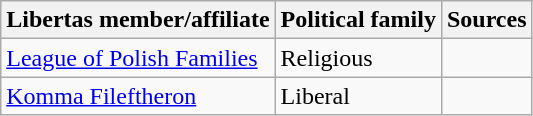<table class="wikitable">
<tr>
<th>Libertas member/affiliate</th>
<th>Political family</th>
<th>Sources</th>
</tr>
<tr>
<td><a href='#'>League of Polish Families</a></td>
<td>Religious</td>
<td></td>
</tr>
<tr>
<td><a href='#'>Komma Fileftheron</a></td>
<td>Liberal</td>
<td></td>
</tr>
</table>
